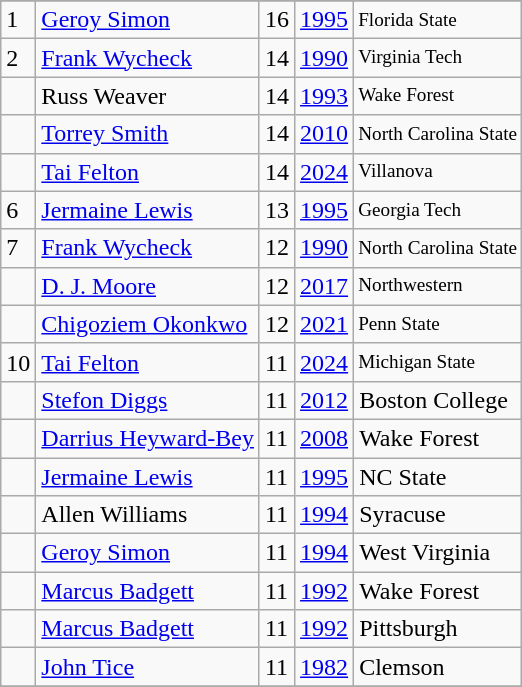<table class="wikitable">
<tr>
</tr>
<tr>
<td>1</td>
<td><a href='#'>Geroy Simon</a></td>
<td>16</td>
<td><a href='#'>1995</a></td>
<td style="font-size:80%;">Florida State</td>
</tr>
<tr>
<td>2</td>
<td><a href='#'>Frank Wycheck</a></td>
<td>14</td>
<td><a href='#'>1990</a></td>
<td style="font-size:80%;">Virginia Tech</td>
</tr>
<tr>
<td></td>
<td>Russ Weaver</td>
<td>14</td>
<td><a href='#'>1993</a></td>
<td style="font-size:80%;">Wake Forest</td>
</tr>
<tr>
<td></td>
<td><a href='#'>Torrey Smith</a></td>
<td>14</td>
<td><a href='#'>2010</a></td>
<td style="font-size:80%;">North Carolina State</td>
</tr>
<tr>
<td></td>
<td><a href='#'>Tai Felton</a></td>
<td>14</td>
<td><a href='#'>2024</a></td>
<td style="font-size:80%;">Villanova</td>
</tr>
<tr>
<td>6</td>
<td><a href='#'>Jermaine Lewis</a></td>
<td>13</td>
<td><a href='#'>1995</a></td>
<td style="font-size:80%;">Georgia Tech</td>
</tr>
<tr>
<td>7</td>
<td><a href='#'>Frank Wycheck</a></td>
<td>12</td>
<td><a href='#'>1990</a></td>
<td style="font-size:80%;">North Carolina State</td>
</tr>
<tr>
<td></td>
<td><a href='#'>D. J. Moore</a></td>
<td>12</td>
<td><a href='#'>2017</a></td>
<td style="font-size:80%;">Northwestern</td>
</tr>
<tr>
<td></td>
<td><a href='#'>Chigoziem Okonkwo</a></td>
<td>12</td>
<td><a href='#'>2021</a></td>
<td style="font-size:80%;">Penn State</td>
</tr>
<tr>
<td>10</td>
<td><a href='#'>Tai Felton</a></td>
<td>11</td>
<td><a href='#'>2024</a></td>
<td style="font-size:80%;">Michigan State</td>
</tr>
<tr>
<td></td>
<td><a href='#'>Stefon Diggs</a></td>
<td>11</td>
<td><a href='#'>2012</a></td>
<td>Boston College</td>
</tr>
<tr>
<td></td>
<td><a href='#'>Darrius Heyward-Bey</a></td>
<td>11</td>
<td><a href='#'>2008</a></td>
<td>Wake Forest</td>
</tr>
<tr>
<td></td>
<td><a href='#'>Jermaine Lewis</a></td>
<td>11</td>
<td><a href='#'>1995</a></td>
<td>NC State</td>
</tr>
<tr>
<td></td>
<td>Allen Williams</td>
<td>11</td>
<td><a href='#'>1994</a></td>
<td>Syracuse</td>
</tr>
<tr>
<td></td>
<td><a href='#'>Geroy Simon</a></td>
<td>11</td>
<td><a href='#'>1994</a></td>
<td>West Virginia</td>
</tr>
<tr>
<td></td>
<td><a href='#'>Marcus Badgett</a></td>
<td>11</td>
<td><a href='#'>1992</a></td>
<td>Wake Forest</td>
</tr>
<tr>
<td></td>
<td><a href='#'>Marcus Badgett</a></td>
<td>11</td>
<td><a href='#'>1992</a></td>
<td>Pittsburgh</td>
</tr>
<tr>
<td></td>
<td><a href='#'>John Tice</a></td>
<td>11</td>
<td><a href='#'>1982</a></td>
<td>Clemson</td>
</tr>
<tr>
</tr>
</table>
